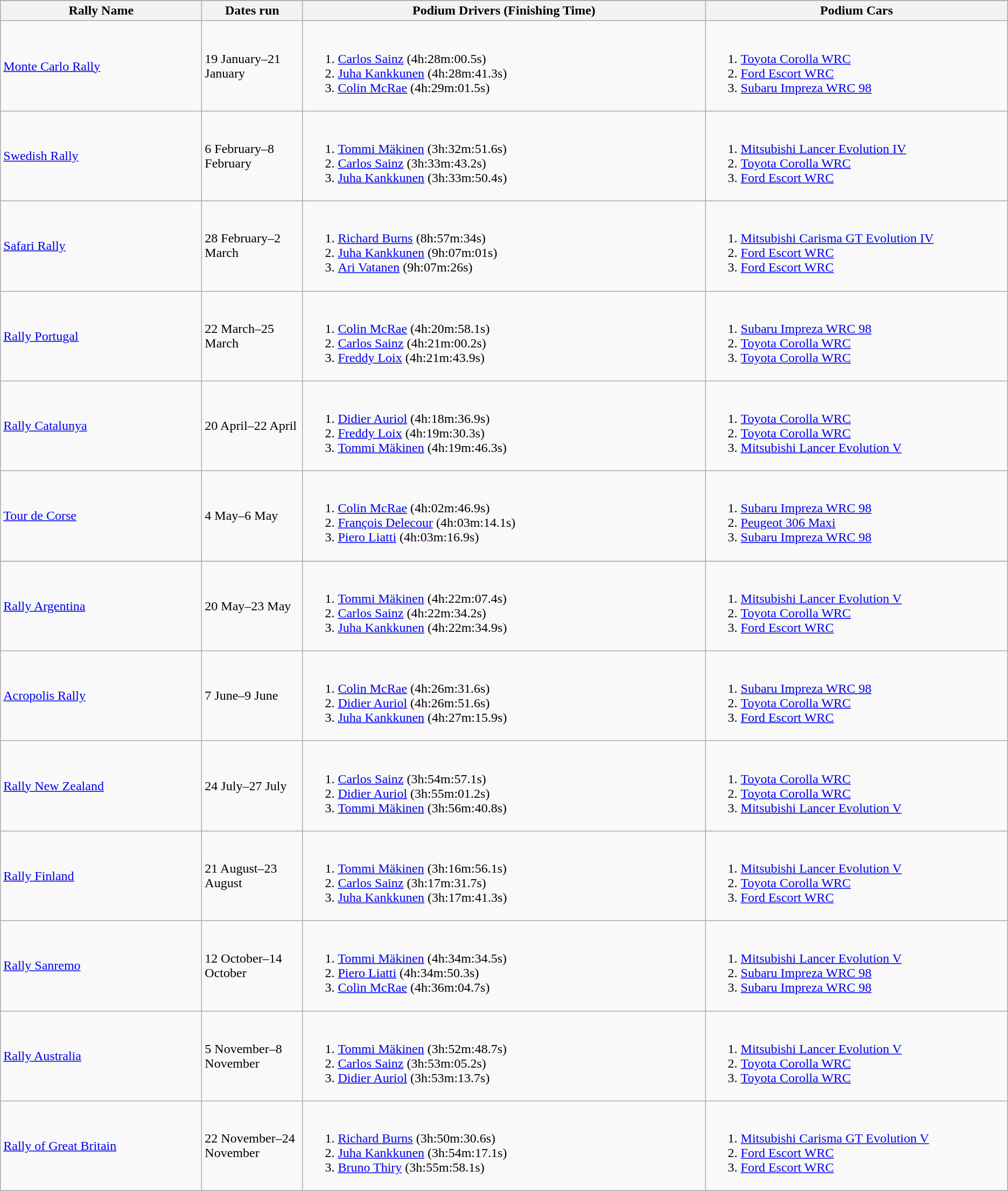<table class="wikitable" align=center>
<tr>
</tr>
<tr style="background:#efefef;">
<th colspan=1 width=20%>Rally Name</th>
<th colspan=1 width=10%>Dates run</th>
<th colspan=1 width=40%>Podium Drivers (Finishing Time)</th>
<th colspan=1 width=30%>Podium Cars</th>
</tr>
<tr>
<td> <a href='#'>Monte Carlo Rally</a></td>
<td>19 January–21 January</td>
<td><br><ol><li> <a href='#'>Carlos Sainz</a> (4h:28m:00.5s)</li><li> <a href='#'>Juha Kankkunen</a> (4h:28m:41.3s)</li><li> <a href='#'>Colin McRae</a> (4h:29m:01.5s)</li></ol></td>
<td><br><ol><li><a href='#'>Toyota Corolla WRC</a></li><li><a href='#'>Ford Escort WRC</a></li><li><a href='#'>Subaru Impreza WRC 98</a></li></ol></td>
</tr>
<tr>
<td> <a href='#'>Swedish Rally</a></td>
<td>6 February–8 February</td>
<td><br><ol><li> <a href='#'>Tommi Mäkinen</a> (3h:32m:51.6s)</li><li> <a href='#'>Carlos Sainz</a> (3h:33m:43.2s)</li><li> <a href='#'>Juha Kankkunen</a> (3h:33m:50.4s)</li></ol></td>
<td><br><ol><li><a href='#'>Mitsubishi Lancer Evolution IV</a></li><li><a href='#'>Toyota Corolla WRC</a></li><li><a href='#'>Ford Escort WRC</a></li></ol></td>
</tr>
<tr>
<td> <a href='#'>Safari Rally</a></td>
<td>28 February–2 March</td>
<td><br><ol><li> <a href='#'>Richard Burns</a> (8h:57m:34s)</li><li> <a href='#'>Juha Kankkunen</a> (9h:07m:01s)</li><li> <a href='#'>Ari Vatanen</a> (9h:07m:26s)</li></ol></td>
<td><br><ol><li><a href='#'>Mitsubishi Carisma GT Evolution IV</a></li><li><a href='#'>Ford Escort WRC</a></li><li><a href='#'>Ford Escort WRC</a></li></ol></td>
</tr>
<tr>
<td> <a href='#'>Rally Portugal</a></td>
<td>22 March–25 March</td>
<td><br><ol><li> <a href='#'>Colin McRae</a> (4h:20m:58.1s)</li><li> <a href='#'>Carlos Sainz</a> (4h:21m:00.2s)</li><li> <a href='#'>Freddy Loix</a> (4h:21m:43.9s)</li></ol></td>
<td><br><ol><li><a href='#'>Subaru Impreza WRC 98</a></li><li><a href='#'>Toyota Corolla WRC</a></li><li><a href='#'>Toyota Corolla WRC</a></li></ol></td>
</tr>
<tr>
<td> <a href='#'>Rally Catalunya</a></td>
<td>20 April–22 April</td>
<td><br><ol><li> <a href='#'>Didier Auriol</a> (4h:18m:36.9s)</li><li> <a href='#'>Freddy Loix</a> (4h:19m:30.3s)</li><li> <a href='#'>Tommi Mäkinen</a> (4h:19m:46.3s)</li></ol></td>
<td><br><ol><li><a href='#'>Toyota Corolla WRC</a></li><li><a href='#'>Toyota Corolla WRC</a></li><li><a href='#'>Mitsubishi Lancer Evolution V</a></li></ol></td>
</tr>
<tr>
<td> <a href='#'>Tour de Corse</a></td>
<td>4 May–6 May</td>
<td><br><ol><li> <a href='#'>Colin McRae</a> (4h:02m:46.9s)</li><li> <a href='#'>François Delecour</a> (4h:03m:14.1s)</li><li> <a href='#'>Piero Liatti</a> (4h:03m:16.9s)</li></ol></td>
<td><br><ol><li><a href='#'>Subaru Impreza WRC 98</a></li><li><a href='#'>Peugeot 306 Maxi</a></li><li><a href='#'>Subaru Impreza WRC 98</a></li></ol></td>
</tr>
<tr>
</tr>
<tr>
<td> <a href='#'>Rally Argentina</a></td>
<td>20 May–23 May</td>
<td><br><ol><li> <a href='#'>Tommi Mäkinen</a> (4h:22m:07.4s)</li><li> <a href='#'>Carlos Sainz</a> (4h:22m:34.2s)</li><li> <a href='#'>Juha Kankkunen</a> (4h:22m:34.9s)</li></ol></td>
<td><br><ol><li><a href='#'>Mitsubishi Lancer Evolution V</a></li><li><a href='#'>Toyota Corolla WRC</a></li><li><a href='#'>Ford Escort WRC</a></li></ol></td>
</tr>
<tr>
<td> <a href='#'>Acropolis Rally</a></td>
<td>7 June–9 June</td>
<td><br><ol><li> <a href='#'>Colin McRae</a> (4h:26m:31.6s)</li><li> <a href='#'>Didier Auriol</a> (4h:26m:51.6s)</li><li> <a href='#'>Juha Kankkunen</a> (4h:27m:15.9s)</li></ol></td>
<td><br><ol><li><a href='#'>Subaru Impreza WRC 98</a></li><li><a href='#'>Toyota Corolla WRC</a></li><li><a href='#'>Ford Escort WRC</a></li></ol></td>
</tr>
<tr>
<td> <a href='#'>Rally New Zealand</a></td>
<td>24 July–27 July</td>
<td><br><ol><li> <a href='#'>Carlos Sainz</a> (3h:54m:57.1s)</li><li> <a href='#'>Didier Auriol</a> (3h:55m:01.2s)</li><li> <a href='#'>Tommi Mäkinen</a> (3h:56m:40.8s)</li></ol></td>
<td><br><ol><li><a href='#'>Toyota Corolla WRC</a></li><li><a href='#'>Toyota Corolla WRC</a></li><li><a href='#'>Mitsubishi Lancer Evolution V</a></li></ol></td>
</tr>
<tr>
<td> <a href='#'>Rally Finland</a></td>
<td>21 August–23 August</td>
<td><br><ol><li> <a href='#'>Tommi Mäkinen</a> (3h:16m:56.1s)</li><li> <a href='#'>Carlos Sainz</a> (3h:17m:31.7s)</li><li> <a href='#'>Juha Kankkunen</a> (3h:17m:41.3s)</li></ol></td>
<td><br><ol><li><a href='#'>Mitsubishi Lancer Evolution V</a></li><li><a href='#'>Toyota Corolla WRC</a></li><li><a href='#'>Ford Escort WRC</a></li></ol></td>
</tr>
<tr>
<td> <a href='#'>Rally Sanremo</a></td>
<td>12 October–14 October</td>
<td><br><ol><li> <a href='#'>Tommi Mäkinen</a> (4h:34m:34.5s)</li><li> <a href='#'>Piero Liatti</a> (4h:34m:50.3s)</li><li> <a href='#'>Colin McRae</a> (4h:36m:04.7s)</li></ol></td>
<td><br><ol><li><a href='#'>Mitsubishi Lancer Evolution V</a></li><li><a href='#'>Subaru Impreza WRC 98</a></li><li><a href='#'>Subaru Impreza WRC 98</a></li></ol></td>
</tr>
<tr>
<td> <a href='#'>Rally Australia</a></td>
<td>5 November–8 November</td>
<td><br><ol><li> <a href='#'>Tommi Mäkinen</a> (3h:52m:48.7s)</li><li> <a href='#'>Carlos Sainz</a> (3h:53m:05.2s)</li><li> <a href='#'>Didier Auriol</a> (3h:53m:13.7s)</li></ol></td>
<td><br><ol><li><a href='#'>Mitsubishi Lancer Evolution V</a></li><li><a href='#'>Toyota Corolla WRC</a></li><li><a href='#'>Toyota Corolla WRC</a></li></ol></td>
</tr>
<tr>
<td> <a href='#'>Rally of Great Britain</a></td>
<td>22 November–24 November</td>
<td><br><ol><li> <a href='#'>Richard Burns</a> (3h:50m:30.6s)</li><li> <a href='#'>Juha Kankkunen</a> (3h:54m:17.1s)</li><li> <a href='#'>Bruno Thiry</a> (3h:55m:58.1s)</li></ol></td>
<td><br><ol><li><a href='#'>Mitsubishi Carisma GT Evolution V</a></li><li><a href='#'>Ford Escort WRC</a></li><li><a href='#'>Ford Escort WRC</a></li></ol></td>
</tr>
</table>
